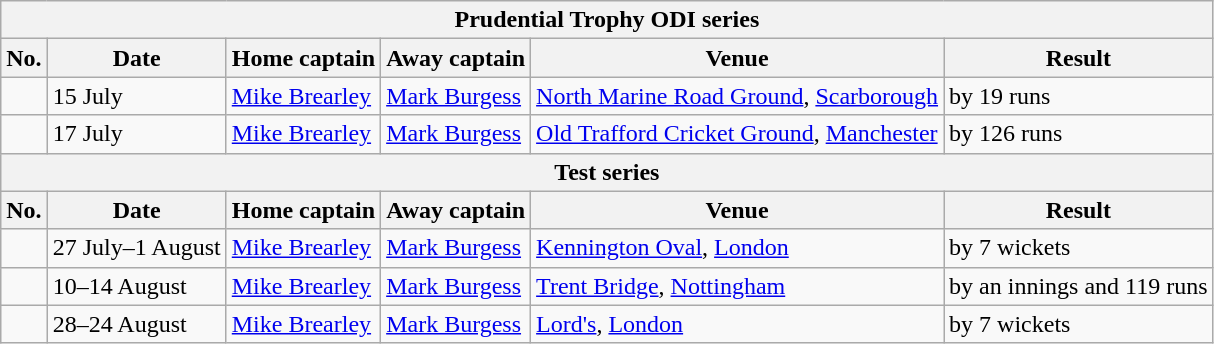<table class="wikitable">
<tr>
<th colspan="9">Prudential Trophy ODI series</th>
</tr>
<tr>
<th>No.</th>
<th>Date</th>
<th>Home captain</th>
<th>Away captain</th>
<th>Venue</th>
<th>Result</th>
</tr>
<tr>
<td></td>
<td>15 July</td>
<td><a href='#'>Mike Brearley</a></td>
<td><a href='#'>Mark Burgess</a></td>
<td><a href='#'>North Marine Road Ground</a>, <a href='#'>Scarborough</a></td>
<td> by 19 runs</td>
</tr>
<tr>
<td></td>
<td>17 July</td>
<td><a href='#'>Mike Brearley</a></td>
<td><a href='#'>Mark Burgess</a></td>
<td><a href='#'>Old Trafford Cricket Ground</a>, <a href='#'>Manchester</a></td>
<td> by 126 runs</td>
</tr>
<tr>
<th colspan="9">Test series</th>
</tr>
<tr>
<th>No.</th>
<th>Date</th>
<th>Home captain</th>
<th>Away captain</th>
<th>Venue</th>
<th>Result</th>
</tr>
<tr>
<td></td>
<td>27 July–1 August</td>
<td><a href='#'>Mike Brearley</a></td>
<td><a href='#'>Mark Burgess</a></td>
<td><a href='#'>Kennington Oval</a>, <a href='#'>London</a></td>
<td> by 7 wickets</td>
</tr>
<tr>
<td></td>
<td>10–14 August</td>
<td><a href='#'>Mike Brearley</a></td>
<td><a href='#'>Mark Burgess</a></td>
<td><a href='#'>Trent Bridge</a>, <a href='#'>Nottingham</a></td>
<td> by an innings and 119 runs</td>
</tr>
<tr>
<td></td>
<td>28–24 August</td>
<td><a href='#'>Mike Brearley</a></td>
<td><a href='#'>Mark Burgess</a></td>
<td><a href='#'>Lord's</a>, <a href='#'>London</a></td>
<td> by 7 wickets</td>
</tr>
</table>
